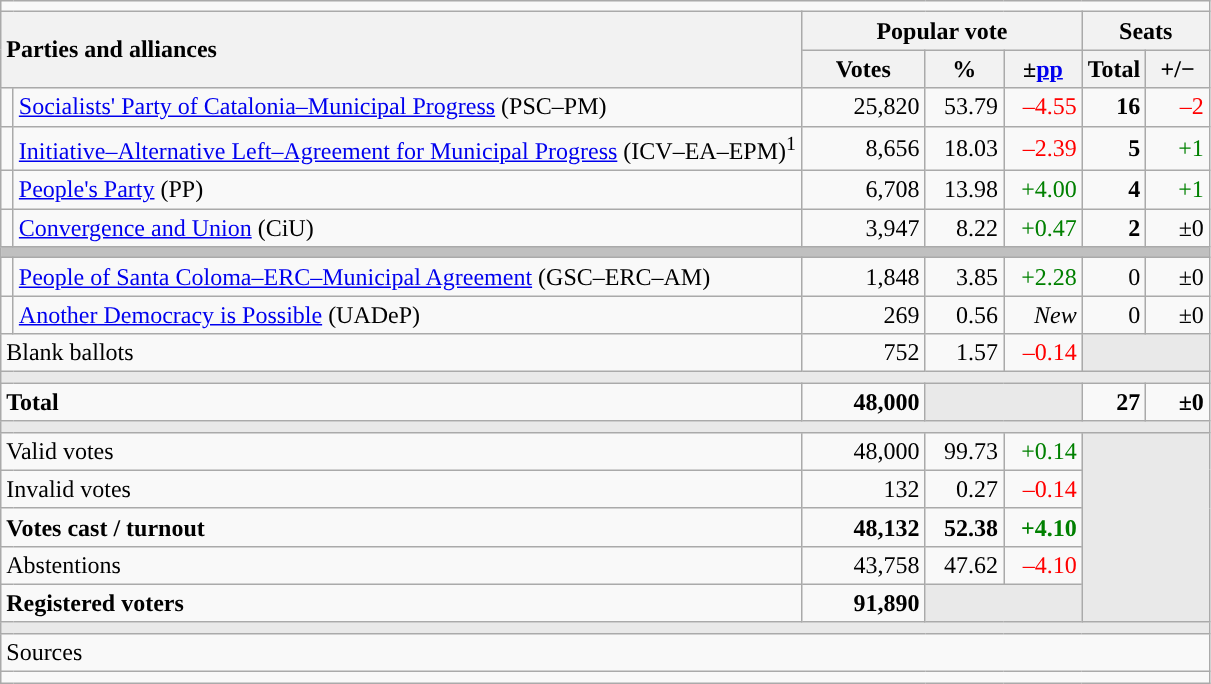<table class="wikitable" style="text-align:right;">
<tr>
<td colspan="7"></td>
</tr>
<tr>
<th style="text-align:left;" rowspan="2" colspan="2" width="525">Parties and alliances</th>
<th colspan="3">Popular vote</th>
<th colspan="2">Seats</th>
</tr>
<tr>
<th width="75">Votes</th>
<th width="45">%</th>
<th width="45">±<a href='#'>pp</a></th>
<th width="35">Total</th>
<th width="35">+/−</th>
</tr>
<tr>
<td width="1" style="color:inherit;background:"></td>
<td align="left"><a href='#'>Socialists' Party of Catalonia–Municipal Progress</a> (PSC–PM)</td>
<td>25,820</td>
<td>53.79</td>
<td style="color:red;">–4.55</td>
<td><strong>16</strong></td>
<td style="color:red;">–2</td>
</tr>
<tr>
<td style="color:inherit;background:"></td>
<td align="left"><a href='#'>Initiative–Alternative Left–Agreement for Municipal Progress</a> (ICV–EA–EPM)<sup>1</sup></td>
<td>8,656</td>
<td>18.03</td>
<td style="color:red;">–2.39</td>
<td><strong>5</strong></td>
<td style="color:green;">+1</td>
</tr>
<tr>
<td style="color:inherit;background:"></td>
<td align="left"><a href='#'>People's Party</a> (PP)</td>
<td>6,708</td>
<td>13.98</td>
<td style="color:green;">+4.00</td>
<td><strong>4</strong></td>
<td style="color:green;">+1</td>
</tr>
<tr>
<td style="color:inherit;background:"></td>
<td align="left"><a href='#'>Convergence and Union</a> (CiU)</td>
<td>3,947</td>
<td>8.22</td>
<td style="color:green;">+0.47</td>
<td><strong>2</strong></td>
<td>±0</td>
</tr>
<tr>
<td colspan="7" style="color:inherit;background:#C0C0C0"></td>
</tr>
<tr>
<td style="color:inherit;background:"></td>
<td align="left"><a href='#'>People of Santa Coloma–ERC–Municipal Agreement</a> (GSC–ERC–AM)</td>
<td>1,848</td>
<td>3.85</td>
<td style="color:green;">+2.28</td>
<td>0</td>
<td>±0</td>
</tr>
<tr>
<td style="color:inherit;background:"></td>
<td align="left"><a href='#'>Another Democracy is Possible</a> (UADeP)</td>
<td>269</td>
<td>0.56</td>
<td><em>New</em></td>
<td>0</td>
<td>±0</td>
</tr>
<tr>
<td align="left" colspan="2">Blank ballots</td>
<td>752</td>
<td>1.57</td>
<td style="color:red;">–0.14</td>
<td style="color:inherit;background:#E9E9E9" colspan="2"></td>
</tr>
<tr>
<td colspan="7" style="color:inherit;background:#E9E9E9"></td>
</tr>
<tr style="font-weight:bold;">
<td align="left" colspan="2">Total</td>
<td>48,000</td>
<td bgcolor="#E9E9E9" colspan="2"></td>
<td>27</td>
<td>±0</td>
</tr>
<tr>
<td colspan="7" style="color:inherit;background:#E9E9E9"></td>
</tr>
<tr>
<td align="left" colspan="2">Valid votes</td>
<td>48,000</td>
<td>99.73</td>
<td style="color:green;">+0.14</td>
<td bgcolor="#E9E9E9" colspan="2" rowspan="5"></td>
</tr>
<tr>
<td align="left" colspan="2">Invalid votes</td>
<td>132</td>
<td>0.27</td>
<td style="color:red;">–0.14</td>
</tr>
<tr style="font-weight:bold;">
<td align="left" colspan="2">Votes cast / turnout</td>
<td>48,132</td>
<td>52.38</td>
<td style="color:green;">+4.10</td>
</tr>
<tr>
<td align="left" colspan="2">Abstentions</td>
<td>43,758</td>
<td>47.62</td>
<td style="color:red;">–4.10</td>
</tr>
<tr style="font-weight:bold;">
<td align="left" colspan="2">Registered voters</td>
<td>91,890</td>
<td bgcolor="#E9E9E9" colspan="2"></td>
</tr>
<tr>
<td colspan="7" style="color:inherit;background:#E9E9E9"></td>
</tr>
<tr>
<td align="left" colspan="7">Sources</td>
</tr>
<tr>
<td colspan="7" style="text-align:left; max-width:790px;"></td>
</tr>
</table>
